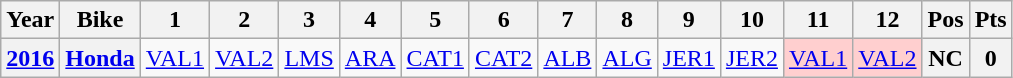<table class="wikitable" style="text-align:center">
<tr>
<th>Year</th>
<th>Bike</th>
<th>1</th>
<th>2</th>
<th>3</th>
<th>4</th>
<th>5</th>
<th>6</th>
<th>7</th>
<th>8</th>
<th>9</th>
<th>10</th>
<th>11</th>
<th>12</th>
<th>Pos</th>
<th>Pts</th>
</tr>
<tr>
<th><a href='#'>2016</a></th>
<th><a href='#'>Honda</a></th>
<td><a href='#'>VAL1</a></td>
<td><a href='#'>VAL2</a></td>
<td><a href='#'>LMS</a></td>
<td><a href='#'>ARA</a></td>
<td><a href='#'>CAT1</a></td>
<td><a href='#'>CAT2</a></td>
<td><a href='#'>ALB</a></td>
<td><a href='#'>ALG</a></td>
<td><a href='#'>JER1</a></td>
<td><a href='#'>JER2</a></td>
<td style="background:#ffcfcf;"><a href='#'>VAL1</a><br></td>
<td style="background:#ffcfcf;"><a href='#'>VAL2</a><br></td>
<th>NC</th>
<th>0</th>
</tr>
</table>
